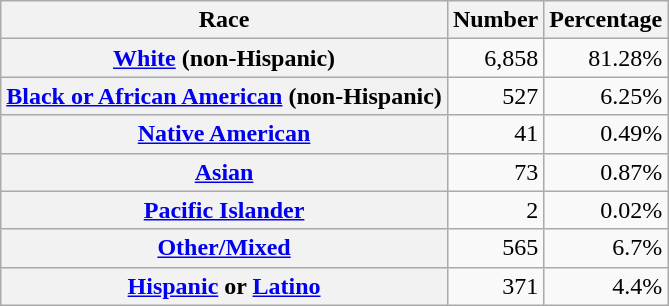<table class="wikitable" style="text-align:right">
<tr>
<th scope="col">Race</th>
<th scope="col">Number</th>
<th scope="col">Percentage</th>
</tr>
<tr>
<th scope="row"><a href='#'>White</a> (non-Hispanic)</th>
<td>6,858</td>
<td>81.28%</td>
</tr>
<tr>
<th scope="row"><a href='#'>Black or African American</a> (non-Hispanic)</th>
<td>527</td>
<td>6.25%</td>
</tr>
<tr>
<th scope="row"><a href='#'>Native American</a></th>
<td>41</td>
<td>0.49%</td>
</tr>
<tr>
<th scope="row"><a href='#'>Asian</a></th>
<td>73</td>
<td>0.87%</td>
</tr>
<tr>
<th scope="row"><a href='#'>Pacific Islander</a></th>
<td>2</td>
<td>0.02%</td>
</tr>
<tr>
<th scope="row"><a href='#'>Other/Mixed</a></th>
<td>565</td>
<td>6.7%</td>
</tr>
<tr>
<th scope="row"><a href='#'>Hispanic</a> or <a href='#'>Latino</a></th>
<td>371</td>
<td>4.4%</td>
</tr>
</table>
